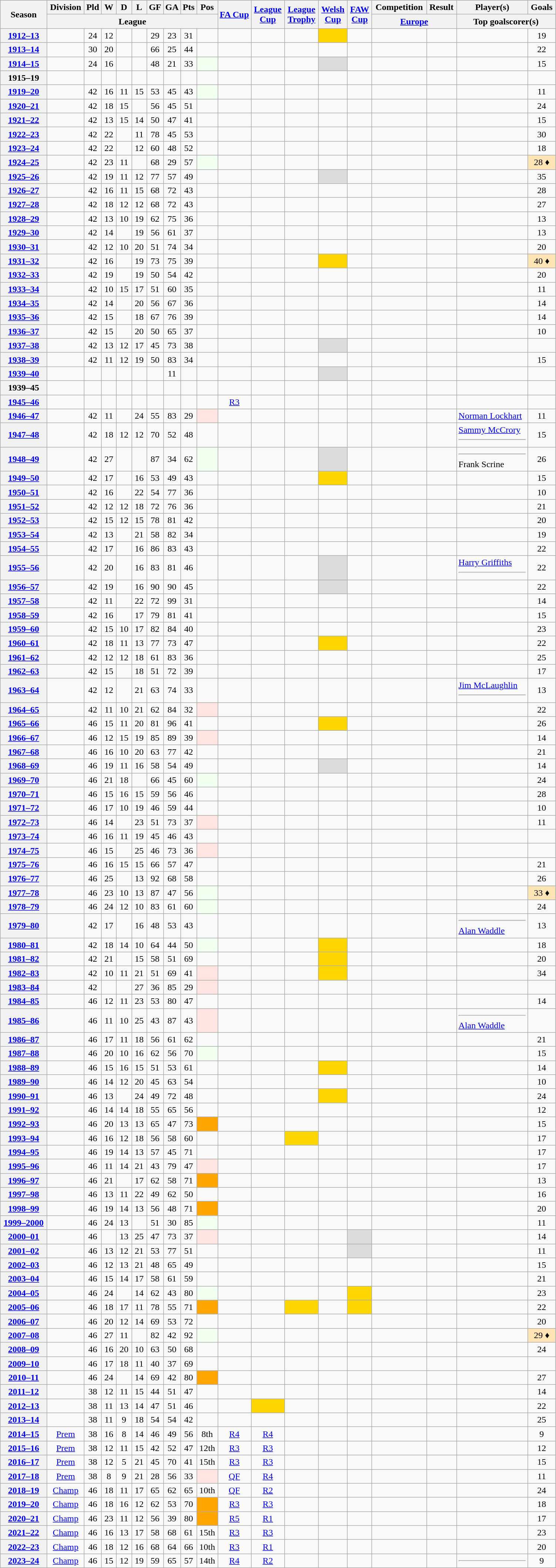<table class="wikitable sortable" style="text-align: center">
<tr>
<th scope=col rowspan=2 scope=col>Season</th>
<th scope=col>Division</th>
<th width=20 scope=col>Pld</th>
<th width=20 scope=col>W</th>
<th width=20 scope=col>D</th>
<th width=20 scope=col>L</th>
<th width=20 scope=col>GF</th>
<th width=20 scope=col>GA</th>
<th width=20 scope=col>Pts</th>
<th scope=col>Pos</th>
<th rowspan=2 width=6% scope=col><a href='#'>FA Cup</a></th>
<th rowspan=2 scope=col><a href='#'>League<br>Cup</a></th>
<th rowspan=2 scope=col><a href='#'>League<br>Trophy</a></th>
<th rowspan=2 scope=col><a href='#'>Welsh<br>Cup</a></th>
<th rowspan=2 scope=col><a href='#'>FAW<br>Cup</a></th>
<th scope=col>Competition</th>
<th scope=col>Result</th>
<th scope=col>Player(s)</th>
<th scope=col>Goals</th>
</tr>
<tr class="unsortable">
<th colspan=9 scope=col>League</th>
<th colspan=2 scope=col><a href='#'>Europe</a></th>
<th colspan=2 scope=col>Top goalscorer(s)</th>
</tr>
<tr>
<th scope=row><a href='#'>1912–13</a></th>
<td></td>
<td>24</td>
<td>12</td>
<td></td>
<td></td>
<td>29</td>
<td>23</td>
<td>31</td>
<td></td>
<td></td>
<td></td>
<td></td>
<td bgcolor=gold></td>
<td></td>
<td></td>
<td></td>
<td align=left></td>
<td>19</td>
</tr>
<tr>
<th scope=row><a href='#'>1913–14</a></th>
<td></td>
<td>30</td>
<td>20</td>
<td></td>
<td></td>
<td>66</td>
<td>25</td>
<td>44</td>
<td></td>
<td></td>
<td></td>
<td></td>
<td></td>
<td></td>
<td></td>
<td></td>
<td align=left></td>
<td>22</td>
</tr>
<tr>
<th scope=row><a href='#'>1914–15</a></th>
<td></td>
<td>24</td>
<td>16</td>
<td></td>
<td></td>
<td>48</td>
<td>21</td>
<td>33</td>
<td bgcolor=honeydew></td>
<td></td>
<td></td>
<td></td>
<td bgcolor=#DCDCDC></td>
<td></td>
<td></td>
<td></td>
<td align=left></td>
<td>15</td>
</tr>
<tr>
<th>1915–19</th>
<td></td>
<td></td>
<td></td>
<td></td>
<td></td>
<td></td>
<td></td>
<td></td>
<td></td>
<td></td>
<td></td>
<td></td>
<td></td>
<td></td>
<td></td>
<td></td>
<td></td>
<td></td>
</tr>
<tr>
<th scope=row><a href='#'>1919–20</a></th>
<td></td>
<td>42</td>
<td>16</td>
<td>11</td>
<td>15</td>
<td>53</td>
<td>45</td>
<td>43</td>
<td bgcolor=honeydew></td>
<td></td>
<td></td>
<td></td>
<td></td>
<td></td>
<td></td>
<td></td>
<td align=left></td>
<td>11</td>
</tr>
<tr>
<th scope=row><a href='#'>1920–21</a></th>
<td></td>
<td>42</td>
<td>18</td>
<td>15</td>
<td></td>
<td>56</td>
<td>45</td>
<td>51</td>
<td></td>
<td></td>
<td></td>
<td></td>
<td></td>
<td></td>
<td></td>
<td></td>
<td align=left></td>
<td>24</td>
</tr>
<tr>
<th scope=row><a href='#'>1921–22</a></th>
<td></td>
<td>42</td>
<td>13</td>
<td>15</td>
<td>14</td>
<td>50</td>
<td>47</td>
<td>41</td>
<td></td>
<td></td>
<td></td>
<td></td>
<td></td>
<td></td>
<td></td>
<td></td>
<td align=left></td>
<td>15</td>
</tr>
<tr>
<th scope=row><a href='#'>1922–23</a></th>
<td></td>
<td>42</td>
<td>22</td>
<td></td>
<td>11</td>
<td>78</td>
<td>45</td>
<td>53</td>
<td></td>
<td></td>
<td></td>
<td></td>
<td></td>
<td></td>
<td></td>
<td></td>
<td align=left></td>
<td>30</td>
</tr>
<tr>
<th scope=row><a href='#'>1923–24</a></th>
<td></td>
<td>42</td>
<td>22</td>
<td></td>
<td>12</td>
<td>60</td>
<td>48</td>
<td>52</td>
<td></td>
<td></td>
<td></td>
<td></td>
<td></td>
<td></td>
<td></td>
<td></td>
<td align=left></td>
<td>18</td>
</tr>
<tr>
<th scope=row><a href='#'>1924–25</a></th>
<td></td>
<td>42</td>
<td>23</td>
<td>11</td>
<td></td>
<td>68</td>
<td>29</td>
<td>57</td>
<td bgcolor=honeydew></td>
<td></td>
<td></td>
<td></td>
<td></td>
<td></td>
<td></td>
<td></td>
<td align=left></td>
<td bgcolor=Moccasin>28 ♦</td>
</tr>
<tr>
<th scope=row><a href='#'>1925–26</a></th>
<td></td>
<td>42</td>
<td>19</td>
<td>11</td>
<td>12</td>
<td>77</td>
<td>57</td>
<td>49</td>
<td></td>
<td></td>
<td></td>
<td></td>
<td bgcolor=#DCDCDC></td>
<td></td>
<td></td>
<td></td>
<td align=left></td>
<td>35</td>
</tr>
<tr>
<th scope=row><a href='#'>1926–27</a></th>
<td></td>
<td>42</td>
<td>16</td>
<td>11</td>
<td>15</td>
<td>68</td>
<td>72</td>
<td>43</td>
<td></td>
<td></td>
<td></td>
<td></td>
<td></td>
<td></td>
<td></td>
<td></td>
<td align=left></td>
<td>28</td>
</tr>
<tr>
<th scope=row><a href='#'>1927–28</a></th>
<td></td>
<td>42</td>
<td>18</td>
<td>12</td>
<td>12</td>
<td>68</td>
<td>72</td>
<td>43</td>
<td></td>
<td></td>
<td></td>
<td></td>
<td></td>
<td></td>
<td></td>
<td></td>
<td align=left></td>
<td>27</td>
</tr>
<tr>
<th scope=row><a href='#'>1928–29</a></th>
<td></td>
<td>42</td>
<td>13</td>
<td>10</td>
<td>19</td>
<td>62</td>
<td>75</td>
<td>36</td>
<td></td>
<td></td>
<td></td>
<td></td>
<td></td>
<td></td>
<td></td>
<td></td>
<td align=left></td>
<td>13</td>
</tr>
<tr>
<th scope=row><a href='#'>1929–30</a></th>
<td></td>
<td>42</td>
<td>14</td>
<td></td>
<td>19</td>
<td>56</td>
<td>61</td>
<td>37</td>
<td></td>
<td></td>
<td></td>
<td></td>
<td></td>
<td></td>
<td></td>
<td></td>
<td align=left></td>
<td>13</td>
</tr>
<tr>
<th scope=row><a href='#'>1930–31</a></th>
<td></td>
<td>42</td>
<td>12</td>
<td>10</td>
<td>20</td>
<td>51</td>
<td>74</td>
<td>34</td>
<td></td>
<td></td>
<td></td>
<td></td>
<td></td>
<td></td>
<td></td>
<td></td>
<td align=left></td>
<td>20</td>
</tr>
<tr>
<th scope=row><a href='#'>1931–32</a></th>
<td></td>
<td>42</td>
<td>16</td>
<td></td>
<td>19</td>
<td>73</td>
<td>75</td>
<td>39</td>
<td></td>
<td></td>
<td></td>
<td></td>
<td bgcolor=gold></td>
<td></td>
<td></td>
<td></td>
<td align=left></td>
<td bgcolor=Moccasin>40 ♦</td>
</tr>
<tr>
<th scope=row><a href='#'>1932–33</a></th>
<td></td>
<td>42</td>
<td>19</td>
<td></td>
<td>19</td>
<td>50</td>
<td>54</td>
<td>42</td>
<td></td>
<td></td>
<td></td>
<td></td>
<td></td>
<td></td>
<td></td>
<td></td>
<td align=left></td>
<td>20</td>
</tr>
<tr>
<th scope=row><a href='#'>1933–34</a></th>
<td></td>
<td>42</td>
<td>10</td>
<td>15</td>
<td>17</td>
<td>51</td>
<td>60</td>
<td>35</td>
<td></td>
<td></td>
<td></td>
<td></td>
<td></td>
<td></td>
<td></td>
<td></td>
<td align=left></td>
<td>11</td>
</tr>
<tr>
<th scope=row><a href='#'>1934–35</a></th>
<td></td>
<td>42</td>
<td>14</td>
<td></td>
<td>20</td>
<td>56</td>
<td>67</td>
<td>36</td>
<td></td>
<td></td>
<td></td>
<td></td>
<td></td>
<td></td>
<td></td>
<td></td>
<td align=left></td>
<td>14</td>
</tr>
<tr>
<th scope=row><a href='#'>1935–36</a></th>
<td></td>
<td>42</td>
<td>15</td>
<td></td>
<td>18</td>
<td>67</td>
<td>76</td>
<td>39</td>
<td></td>
<td></td>
<td></td>
<td></td>
<td></td>
<td></td>
<td></td>
<td></td>
<td align=left></td>
<td>14</td>
</tr>
<tr>
<th scope=row><a href='#'>1936–37</a></th>
<td></td>
<td>42</td>
<td>15</td>
<td></td>
<td>20</td>
<td>50</td>
<td>65</td>
<td>37</td>
<td></td>
<td></td>
<td></td>
<td></td>
<td></td>
<td></td>
<td></td>
<td></td>
<td align=left></td>
<td>10</td>
</tr>
<tr>
<th scope=row><a href='#'>1937–38</a></th>
<td></td>
<td>42</td>
<td>13</td>
<td>12</td>
<td>17</td>
<td>45</td>
<td>73</td>
<td>38</td>
<td></td>
<td></td>
<td></td>
<td></td>
<td bgcolor=#DCDCDC></td>
<td></td>
<td></td>
<td></td>
<td align=left></td>
<td></td>
</tr>
<tr>
<th scope=row><a href='#'>1938–39</a></th>
<td></td>
<td>42</td>
<td>11</td>
<td>12</td>
<td>19</td>
<td>50</td>
<td>83</td>
<td>34</td>
<td></td>
<td></td>
<td></td>
<td></td>
<td></td>
<td></td>
<td></td>
<td></td>
<td align=left></td>
<td>15</td>
</tr>
<tr>
<th scope=row><a href='#'>1939–40</a></th>
<td></td>
<td></td>
<td></td>
<td></td>
<td></td>
<td></td>
<td>11</td>
<td></td>
<td></td>
<td></td>
<td></td>
<td></td>
<td bgcolor=#DCDCDC></td>
<td></td>
<td></td>
<td></td>
<td align=left></td>
<td></td>
</tr>
<tr>
<th scope=row>1939–45</th>
<td></td>
<td></td>
<td></td>
<td></td>
<td></td>
<td></td>
<td></td>
<td></td>
<td></td>
<td></td>
<td></td>
<td></td>
<td></td>
<td></td>
<td></td>
<td></td>
<td></td>
<td></td>
</tr>
<tr>
<th scope=row><a href='#'>1945–46</a></th>
<td></td>
<td></td>
<td></td>
<td></td>
<td></td>
<td></td>
<td></td>
<td></td>
<td></td>
<td><a href='#'>R3</a></td>
<td></td>
<td></td>
<td></td>
<td></td>
<td></td>
<td></td>
<td align=left></td>
<td></td>
</tr>
<tr>
<th scope=row><a href='#'>1946–47</a></th>
<td></td>
<td>42</td>
<td>11</td>
<td></td>
<td>24</td>
<td>55</td>
<td>83</td>
<td>29</td>
<td bgcolor=MistyRose></td>
<td></td>
<td></td>
<td></td>
<td></td>
<td></td>
<td></td>
<td></td>
<td align=left><a href='#'>Norman Lockhart</a></td>
<td>11</td>
</tr>
<tr>
<th scope=row><a href='#'>1947–48</a></th>
<td></td>
<td>42</td>
<td>18</td>
<td>12</td>
<td>12</td>
<td>70</td>
<td>52</td>
<td>48</td>
<td></td>
<td></td>
<td></td>
<td></td>
<td></td>
<td></td>
<td></td>
<td></td>
<td align=left><a href='#'>Sammy McCrory</a><hr></td>
<td>15</td>
</tr>
<tr>
<th scope=row><a href='#'>1948–49</a></th>
<td></td>
<td>42</td>
<td>27</td>
<td></td>
<td></td>
<td>87</td>
<td>34</td>
<td>62</td>
<td bgcolor=honeydew> </td>
<td></td>
<td></td>
<td></td>
<td bgcolor=#DCDCDC></td>
<td></td>
<td></td>
<td></td>
<td align=left><hr>Frank Scrine</td>
<td>26</td>
</tr>
<tr>
<th scope=row><a href='#'>1949–50</a></th>
<td></td>
<td>42</td>
<td>17</td>
<td></td>
<td>16</td>
<td>53</td>
<td>49</td>
<td>43</td>
<td></td>
<td></td>
<td></td>
<td></td>
<td bgcolor=gold></td>
<td></td>
<td></td>
<td></td>
<td align=left></td>
<td>15</td>
</tr>
<tr>
<th scope=row><a href='#'>1950–51</a></th>
<td></td>
<td>42</td>
<td>16</td>
<td></td>
<td>22</td>
<td>54</td>
<td>77</td>
<td>36</td>
<td></td>
<td></td>
<td></td>
<td></td>
<td></td>
<td></td>
<td></td>
<td></td>
<td align=left></td>
<td>10</td>
</tr>
<tr>
<th scope=row><a href='#'>1951–52</a></th>
<td></td>
<td>42</td>
<td>12</td>
<td>12</td>
<td>18</td>
<td>72</td>
<td>76</td>
<td>36</td>
<td></td>
<td></td>
<td></td>
<td></td>
<td></td>
<td></td>
<td></td>
<td></td>
<td align=left></td>
<td>21</td>
</tr>
<tr>
<th scope=row><a href='#'>1952–53</a></th>
<td></td>
<td>42</td>
<td>15</td>
<td>12</td>
<td>15</td>
<td>78</td>
<td>81</td>
<td>42</td>
<td></td>
<td></td>
<td></td>
<td></td>
<td></td>
<td></td>
<td></td>
<td></td>
<td align=left></td>
<td>20</td>
</tr>
<tr>
<th scope=row><a href='#'>1953–54</a></th>
<td></td>
<td>42</td>
<td>13</td>
<td></td>
<td>21</td>
<td>58</td>
<td>82</td>
<td>34</td>
<td></td>
<td></td>
<td></td>
<td></td>
<td></td>
<td></td>
<td></td>
<td></td>
<td align=left></td>
<td>19</td>
</tr>
<tr>
<th scope=row><a href='#'>1954–55</a></th>
<td></td>
<td>42</td>
<td>17</td>
<td></td>
<td>16</td>
<td>86</td>
<td>83</td>
<td>43</td>
<td></td>
<td></td>
<td></td>
<td></td>
<td></td>
<td></td>
<td></td>
<td></td>
<td align=left></td>
<td>22</td>
</tr>
<tr>
<th scope=row><a href='#'>1955–56</a></th>
<td></td>
<td>42</td>
<td>20</td>
<td></td>
<td>16</td>
<td>83</td>
<td>81</td>
<td>46</td>
<td></td>
<td></td>
<td></td>
<td></td>
<td bgcolor=#DCDCDC></td>
<td></td>
<td></td>
<td></td>
<td align=left><a href='#'>Harry Griffiths</a><hr></td>
<td>22</td>
</tr>
<tr>
<th scope=row><a href='#'>1956–57</a></th>
<td></td>
<td>42</td>
<td>19</td>
<td></td>
<td>16</td>
<td>90</td>
<td>90</td>
<td>45</td>
<td></td>
<td></td>
<td></td>
<td></td>
<td bgcolor=#DCDCDC></td>
<td></td>
<td></td>
<td></td>
<td align=left></td>
<td>22</td>
</tr>
<tr>
<th scope=row><a href='#'>1957–58</a></th>
<td></td>
<td>42</td>
<td>11</td>
<td></td>
<td>22</td>
<td>72</td>
<td>99</td>
<td>31</td>
<td></td>
<td></td>
<td></td>
<td></td>
<td></td>
<td></td>
<td></td>
<td></td>
<td align=left></td>
<td>14</td>
</tr>
<tr>
<th scope=row><a href='#'>1958–59</a></th>
<td></td>
<td>42</td>
<td>16</td>
<td></td>
<td>17</td>
<td>79</td>
<td>81</td>
<td>41</td>
<td></td>
<td></td>
<td></td>
<td></td>
<td></td>
<td></td>
<td></td>
<td></td>
<td align=left></td>
<td>15</td>
</tr>
<tr>
<th scope=row><a href='#'>1959–60</a></th>
<td></td>
<td>42</td>
<td>15</td>
<td>10</td>
<td>17</td>
<td>82</td>
<td>84</td>
<td>40</td>
<td></td>
<td></td>
<td></td>
<td></td>
<td></td>
<td></td>
<td></td>
<td></td>
<td align=left></td>
<td>23</td>
</tr>
<tr>
<th scope=row><a href='#'>1960–61</a></th>
<td></td>
<td>42</td>
<td>18</td>
<td>11</td>
<td>13</td>
<td>77</td>
<td>73</td>
<td>47</td>
<td></td>
<td></td>
<td></td>
<td></td>
<td bgcolor=gold></td>
<td></td>
<td></td>
<td></td>
<td align=left></td>
<td>22</td>
</tr>
<tr>
<th scope=row><a href='#'>1961–62</a></th>
<td></td>
<td>42</td>
<td>12</td>
<td>12</td>
<td>18</td>
<td>61</td>
<td>83</td>
<td>36</td>
<td></td>
<td></td>
<td></td>
<td></td>
<td></td>
<td></td>
<td></td>
<td></td>
<td align=left></td>
<td>25</td>
</tr>
<tr>
<th scope=row><a href='#'>1962–63</a></th>
<td></td>
<td>42</td>
<td>15</td>
<td></td>
<td>18</td>
<td>51</td>
<td>72</td>
<td>39</td>
<td></td>
<td></td>
<td></td>
<td></td>
<td></td>
<td></td>
<td></td>
<td></td>
<td align=left></td>
<td>17</td>
</tr>
<tr>
<th scope=row><a href='#'>1963–64</a></th>
<td></td>
<td>42</td>
<td>12</td>
<td></td>
<td>21</td>
<td>63</td>
<td>74</td>
<td>33</td>
<td></td>
<td></td>
<td></td>
<td></td>
<td></td>
<td></td>
<td></td>
<td></td>
<td align=left><a href='#'>Jim McLaughlin</a><hr></td>
<td>13</td>
</tr>
<tr>
<th scope=row><a href='#'>1964–65</a></th>
<td></td>
<td>42</td>
<td>11</td>
<td>10</td>
<td>21</td>
<td>62</td>
<td>84</td>
<td>32</td>
<td bgcolor=MistyRose></td>
<td></td>
<td></td>
<td></td>
<td></td>
<td></td>
<td></td>
<td></td>
<td align=left></td>
<td>22</td>
</tr>
<tr>
<th scope=row><a href='#'>1965–66</a></th>
<td></td>
<td>46</td>
<td>15</td>
<td>11</td>
<td>20</td>
<td>81</td>
<td>96</td>
<td>41</td>
<td></td>
<td></td>
<td></td>
<td></td>
<td bgcolor=gold></td>
<td></td>
<td></td>
<td></td>
<td align=left></td>
<td>26</td>
</tr>
<tr>
<th scope=row><a href='#'>1966–67</a></th>
<td></td>
<td>46</td>
<td>12</td>
<td>15</td>
<td>19</td>
<td>85</td>
<td>89</td>
<td>39</td>
<td bgcolor=MistyRose></td>
<td></td>
<td></td>
<td></td>
<td></td>
<td></td>
<td></td>
<td></td>
<td align=left></td>
<td>14</td>
</tr>
<tr>
<th scope=row><a href='#'>1967–68</a></th>
<td></td>
<td>46</td>
<td>16</td>
<td>10</td>
<td>20</td>
<td>63</td>
<td>77</td>
<td>42</td>
<td></td>
<td></td>
<td></td>
<td></td>
<td></td>
<td></td>
<td></td>
<td></td>
<td align=left></td>
<td>21</td>
</tr>
<tr>
<th scope=row><a href='#'>1968–69</a></th>
<td></td>
<td>46</td>
<td>19</td>
<td>11</td>
<td>16</td>
<td>58</td>
<td>54</td>
<td>49</td>
<td></td>
<td></td>
<td></td>
<td></td>
<td bgcolor=#DCDCDC></td>
<td></td>
<td></td>
<td></td>
<td align=left></td>
<td>14</td>
</tr>
<tr>
<th scope=row><a href='#'>1969–70</a></th>
<td></td>
<td>46</td>
<td>21</td>
<td>18</td>
<td></td>
<td>66</td>
<td>45</td>
<td>60</td>
<td bgcolor=honeydew> </td>
<td></td>
<td></td>
<td></td>
<td></td>
<td></td>
<td></td>
<td></td>
<td align=left></td>
<td>24</td>
</tr>
<tr>
<th scope=row><a href='#'>1970–71</a></th>
<td></td>
<td>46</td>
<td>15</td>
<td>16</td>
<td>15</td>
<td>59</td>
<td>56</td>
<td>46</td>
<td></td>
<td></td>
<td></td>
<td></td>
<td></td>
<td></td>
<td></td>
<td></td>
<td align=left></td>
<td>28</td>
</tr>
<tr>
<th scope=row><a href='#'>1971–72</a></th>
<td></td>
<td>46</td>
<td>17</td>
<td>10</td>
<td>19</td>
<td>46</td>
<td>59</td>
<td>44</td>
<td></td>
<td></td>
<td></td>
<td></td>
<td></td>
<td></td>
<td></td>
<td></td>
<td align=left></td>
<td>10</td>
</tr>
<tr>
<th scope=row><a href='#'>1972–73</a></th>
<td></td>
<td>46</td>
<td>14</td>
<td></td>
<td>23</td>
<td>51</td>
<td>73</td>
<td>37</td>
<td bgcolor=MistyRose></td>
<td></td>
<td></td>
<td></td>
<td></td>
<td></td>
<td></td>
<td></td>
<td align=left></td>
<td>11</td>
</tr>
<tr>
<th scope=row><a href='#'>1973–74</a></th>
<td></td>
<td>46</td>
<td>16</td>
<td>11</td>
<td>19</td>
<td>45</td>
<td>46</td>
<td>43</td>
<td></td>
<td></td>
<td></td>
<td></td>
<td></td>
<td></td>
<td></td>
<td></td>
<td align=left></td>
<td></td>
</tr>
<tr>
<th scope=row><a href='#'>1974–75</a></th>
<td></td>
<td>46</td>
<td>15</td>
<td></td>
<td>25</td>
<td>46</td>
<td>73</td>
<td>36</td>
<td bgcolor=MistyRose></td>
<td></td>
<td></td>
<td></td>
<td></td>
<td></td>
<td></td>
<td></td>
<td align=left></td>
<td></td>
</tr>
<tr>
<th scope=row><a href='#'>1975–76</a></th>
<td></td>
<td>46</td>
<td>16</td>
<td>15</td>
<td>15</td>
<td>66</td>
<td>57</td>
<td>47</td>
<td></td>
<td></td>
<td></td>
<td></td>
<td></td>
<td></td>
<td></td>
<td></td>
<td align=left></td>
<td>21</td>
</tr>
<tr>
<th scope=row><a href='#'>1976–77</a></th>
<td></td>
<td>46</td>
<td>25</td>
<td></td>
<td>13</td>
<td>92</td>
<td>68</td>
<td>58</td>
<td></td>
<td></td>
<td></td>
<td></td>
<td></td>
<td></td>
<td></td>
<td></td>
<td align=left></td>
<td>26</td>
</tr>
<tr>
<th scope=row><a href='#'>1977–78</a></th>
<td></td>
<td>46</td>
<td>23</td>
<td>10</td>
<td>13</td>
<td>87</td>
<td>47</td>
<td>56</td>
<td bgcolor=honeydew> </td>
<td></td>
<td></td>
<td></td>
<td></td>
<td></td>
<td></td>
<td></td>
<td align=left></td>
<td bgcolor=Moccasin>33 ♦</td>
</tr>
<tr>
<th scope=row><a href='#'>1978–79</a></th>
<td></td>
<td>46</td>
<td>24</td>
<td>12</td>
<td>10</td>
<td>83</td>
<td>61</td>
<td>60</td>
<td bgcolor=honeydew> </td>
<td></td>
<td></td>
<td></td>
<td></td>
<td></td>
<td></td>
<td></td>
<td align=left></td>
<td>24</td>
</tr>
<tr>
<th scope=row><a href='#'>1979–80</a></th>
<td></td>
<td>42</td>
<td>17</td>
<td></td>
<td>16</td>
<td>48</td>
<td>53</td>
<td>43</td>
<td></td>
<td></td>
<td></td>
<td></td>
<td></td>
<td></td>
<td></td>
<td></td>
<td align=left><hr><a href='#'>Alan Waddle</a></td>
<td>13</td>
</tr>
<tr>
<th scope=row><a href='#'>1980–81</a></th>
<td></td>
<td>42</td>
<td>18</td>
<td>14</td>
<td>10</td>
<td>64</td>
<td>44</td>
<td>50</td>
<td bgcolor=honeydew> </td>
<td></td>
<td></td>
<td></td>
<td bgcolor=gold></td>
<td></td>
<td></td>
<td></td>
<td align=left></td>
<td>18</td>
</tr>
<tr>
<th scope=row><a href='#'>1981–82</a></th>
<td></td>
<td>42</td>
<td>21</td>
<td></td>
<td>15</td>
<td>58</td>
<td>51</td>
<td>69</td>
<td></td>
<td></td>
<td></td>
<td></td>
<td bgcolor=gold></td>
<td></td>
<td></td>
<td></td>
<td align=left></td>
<td>20</td>
</tr>
<tr>
<th scope=row><a href='#'>1982–83</a></th>
<td></td>
<td>42</td>
<td>10</td>
<td>11</td>
<td>21</td>
<td>51</td>
<td>69</td>
<td>41</td>
<td bgcolor=MistyRose></td>
<td></td>
<td></td>
<td></td>
<td bgcolor=gold></td>
<td></td>
<td></td>
<td></td>
<td align=left></td>
<td>34</td>
</tr>
<tr>
<th scope=row><a href='#'>1983–84</a></th>
<td></td>
<td>42</td>
<td></td>
<td></td>
<td>27</td>
<td>36</td>
<td>85</td>
<td>29</td>
<td bgcolor=MistyRose></td>
<td></td>
<td></td>
<td></td>
<td></td>
<td></td>
<td></td>
<td></td>
<td align=left></td>
<td></td>
</tr>
<tr>
<th scope=row><a href='#'>1984–85</a></th>
<td></td>
<td>46</td>
<td>12</td>
<td>11</td>
<td>23</td>
<td>53</td>
<td>80</td>
<td>47</td>
<td></td>
<td></td>
<td></td>
<td></td>
<td></td>
<td></td>
<td></td>
<td></td>
<td align=left></td>
<td>14</td>
</tr>
<tr>
<th scope=row><a href='#'>1985–86</a></th>
<td></td>
<td>46</td>
<td>11</td>
<td>10</td>
<td>25</td>
<td>43</td>
<td>87</td>
<td>43</td>
<td bgcolor=MistyRose></td>
<td></td>
<td></td>
<td></td>
<td></td>
<td></td>
<td></td>
<td></td>
<td align=left><hr><a href='#'>Alan Waddle</a></td>
<td></td>
</tr>
<tr>
<th scope=row><a href='#'>1986–87</a></th>
<td></td>
<td>46</td>
<td>17</td>
<td>11</td>
<td>18</td>
<td>56</td>
<td>61</td>
<td>62</td>
<td></td>
<td></td>
<td></td>
<td></td>
<td></td>
<td></td>
<td></td>
<td></td>
<td align=left></td>
<td>21</td>
</tr>
<tr>
<th scope=row><a href='#'>1987–88</a></th>
<td></td>
<td>46</td>
<td>20</td>
<td>10</td>
<td>16</td>
<td>62</td>
<td>56</td>
<td>70</td>
<td bgcolor=honeydew> </td>
<td></td>
<td></td>
<td></td>
<td></td>
<td></td>
<td></td>
<td></td>
<td align=left></td>
<td>15</td>
</tr>
<tr>
<th scope=row><a href='#'>1988–89</a></th>
<td></td>
<td>46</td>
<td>15</td>
<td>16</td>
<td>15</td>
<td>51</td>
<td>53</td>
<td>61</td>
<td></td>
<td></td>
<td></td>
<td></td>
<td bgcolor=gold></td>
<td></td>
<td></td>
<td></td>
<td align=left></td>
<td>14</td>
</tr>
<tr>
<th scope=row><a href='#'>1989–90</a></th>
<td></td>
<td>46</td>
<td>14</td>
<td>12</td>
<td>20</td>
<td>45</td>
<td>63</td>
<td>54</td>
<td></td>
<td></td>
<td></td>
<td></td>
<td></td>
<td></td>
<td></td>
<td></td>
<td align=left></td>
<td>10</td>
</tr>
<tr>
<th scope=row><a href='#'>1990–91</a></th>
<td></td>
<td>46</td>
<td>13</td>
<td></td>
<td>24</td>
<td>49</td>
<td>72</td>
<td>48</td>
<td></td>
<td></td>
<td></td>
<td></td>
<td bgcolor=gold></td>
<td></td>
<td></td>
<td></td>
<td align=left></td>
<td>24</td>
</tr>
<tr>
<th scope=row><a href='#'>1991–92</a></th>
<td></td>
<td>46</td>
<td>14</td>
<td>14</td>
<td>18</td>
<td>55</td>
<td>65</td>
<td>56</td>
<td></td>
<td></td>
<td></td>
<td></td>
<td></td>
<td></td>
<td></td>
<td></td>
<td align=left></td>
<td>12</td>
</tr>
<tr>
<th scope=row><a href='#'>1992–93</a></th>
<td></td>
<td>46</td>
<td>20</td>
<td>13</td>
<td>13</td>
<td>65</td>
<td>47</td>
<td>73</td>
<td bgcolor=orange></td>
<td></td>
<td></td>
<td></td>
<td></td>
<td></td>
<td></td>
<td></td>
<td align=left></td>
<td>15</td>
</tr>
<tr>
<th scope=row><a href='#'>1993–94</a></th>
<td></td>
<td>46</td>
<td>16</td>
<td>12</td>
<td>18</td>
<td>56</td>
<td>58</td>
<td>60</td>
<td></td>
<td></td>
<td></td>
<td bgcolor=gold></td>
<td></td>
<td></td>
<td></td>
<td></td>
<td align=left></td>
<td>17</td>
</tr>
<tr>
<th scope=row><a href='#'>1994–95</a></th>
<td></td>
<td>46</td>
<td>19</td>
<td>14</td>
<td>13</td>
<td>57</td>
<td>45</td>
<td>71</td>
<td></td>
<td></td>
<td></td>
<td></td>
<td></td>
<td></td>
<td></td>
<td></td>
<td align=left></td>
<td>17</td>
</tr>
<tr>
<th scope=row><a href='#'>1995–96</a></th>
<td></td>
<td>46</td>
<td>11</td>
<td>14</td>
<td>21</td>
<td>43</td>
<td>79</td>
<td>47</td>
<td bgcolor=MistyRose></td>
<td></td>
<td></td>
<td></td>
<td></td>
<td></td>
<td></td>
<td></td>
<td align=left></td>
<td>17</td>
</tr>
<tr>
<th scope=row><a href='#'>1996–97</a></th>
<td></td>
<td>46</td>
<td>21</td>
<td></td>
<td>17</td>
<td>62</td>
<td>58</td>
<td>71</td>
<td bgcolor=orange></td>
<td></td>
<td></td>
<td></td>
<td></td>
<td></td>
<td></td>
<td></td>
<td align=left></td>
<td>13</td>
</tr>
<tr>
<th scope=row><a href='#'>1997–98</a></th>
<td></td>
<td>46</td>
<td>13</td>
<td>11</td>
<td>22</td>
<td>49</td>
<td>62</td>
<td>50</td>
<td></td>
<td></td>
<td></td>
<td></td>
<td></td>
<td></td>
<td></td>
<td></td>
<td align=left></td>
<td>16</td>
</tr>
<tr>
<th scope=row><a href='#'>1998–99</a></th>
<td></td>
<td>46</td>
<td>19</td>
<td>14</td>
<td>13</td>
<td>56</td>
<td>48</td>
<td>71</td>
<td bgcolor=orange></td>
<td></td>
<td></td>
<td></td>
<td></td>
<td></td>
<td></td>
<td></td>
<td align=left></td>
<td>20</td>
</tr>
<tr>
<th scope=row><a href='#'>1999–2000</a></th>
<td></td>
<td>46</td>
<td>24</td>
<td>13</td>
<td></td>
<td>51</td>
<td>30</td>
<td>85</td>
<td bgcolor=honeydew> </td>
<td></td>
<td></td>
<td></td>
<td></td>
<td></td>
<td></td>
<td></td>
<td align=left></td>
<td>11</td>
</tr>
<tr>
<th scope=row><a href='#'>2000–01</a></th>
<td></td>
<td>46</td>
<td></td>
<td>13</td>
<td>25</td>
<td>47</td>
<td>73</td>
<td>37</td>
<td bgcolor=MistyRose></td>
<td></td>
<td></td>
<td></td>
<td></td>
<td bgcolor=#DCDCDC></td>
<td></td>
<td></td>
<td align=left></td>
<td>14</td>
</tr>
<tr>
<th scope=row><a href='#'>2001–02</a></th>
<td></td>
<td>46</td>
<td>13</td>
<td>12</td>
<td>21</td>
<td>53</td>
<td>77</td>
<td>51</td>
<td></td>
<td></td>
<td></td>
<td></td>
<td></td>
<td bgcolor=#DCDCDC></td>
<td></td>
<td></td>
<td align=left></td>
<td>11</td>
</tr>
<tr>
<th scope=row><a href='#'>2002–03</a></th>
<td></td>
<td>46</td>
<td>12</td>
<td>13</td>
<td>21</td>
<td>48</td>
<td>65</td>
<td>49</td>
<td></td>
<td></td>
<td></td>
<td></td>
<td></td>
<td></td>
<td></td>
<td></td>
<td align=left></td>
<td>15</td>
</tr>
<tr>
<th scope=row><a href='#'>2003–04</a></th>
<td></td>
<td>46</td>
<td>15</td>
<td>14</td>
<td>17</td>
<td>58</td>
<td>61</td>
<td>59</td>
<td></td>
<td></td>
<td></td>
<td></td>
<td></td>
<td></td>
<td></td>
<td></td>
<td align=left></td>
<td>21</td>
</tr>
<tr>
<th scope=row><a href='#'>2004–05</a></th>
<td></td>
<td>46</td>
<td>24</td>
<td></td>
<td>14</td>
<td>62</td>
<td>43</td>
<td>80</td>
<td bgcolor=honeydew> </td>
<td></td>
<td></td>
<td></td>
<td></td>
<td bgcolor=gold></td>
<td></td>
<td></td>
<td align=left></td>
<td>23</td>
</tr>
<tr>
<th scope=row><a href='#'>2005–06</a></th>
<td></td>
<td>46</td>
<td>18</td>
<td>17</td>
<td>11</td>
<td>78</td>
<td>55</td>
<td>71</td>
<td bgcolor=orange></td>
<td></td>
<td></td>
<td bgcolor=gold></td>
<td></td>
<td bgcolor=gold></td>
<td></td>
<td></td>
<td align=left></td>
<td>22</td>
</tr>
<tr>
<th scope=row><a href='#'>2006–07</a></th>
<td></td>
<td>46</td>
<td>20</td>
<td>12</td>
<td>14</td>
<td>69</td>
<td>53</td>
<td>72</td>
<td></td>
<td></td>
<td></td>
<td></td>
<td></td>
<td></td>
<td></td>
<td></td>
<td align=left></td>
<td>20</td>
</tr>
<tr>
<th scope=row><a href='#'>2007–08</a></th>
<td></td>
<td>46</td>
<td>27</td>
<td>11</td>
<td></td>
<td>82</td>
<td>42</td>
<td>92</td>
<td bgcolor=honeydew> </td>
<td></td>
<td></td>
<td></td>
<td></td>
<td></td>
<td></td>
<td></td>
<td align=left></td>
<td bgcolor=Moccasin>29 ♦</td>
</tr>
<tr>
<th scope=row><a href='#'>2008–09</a></th>
<td></td>
<td>46</td>
<td>16</td>
<td>20</td>
<td>10</td>
<td>63</td>
<td>50</td>
<td>68</td>
<td></td>
<td></td>
<td></td>
<td></td>
<td></td>
<td></td>
<td></td>
<td></td>
<td align=left></td>
<td>24</td>
</tr>
<tr>
<th scope=row><a href='#'>2009–10</a></th>
<td></td>
<td>46</td>
<td>17</td>
<td>18</td>
<td>11</td>
<td>40</td>
<td>37</td>
<td>69</td>
<td></td>
<td></td>
<td></td>
<td></td>
<td></td>
<td></td>
<td></td>
<td></td>
<td align=left></td>
<td></td>
</tr>
<tr>
<th scope=row><a href='#'>2010–11</a></th>
<td></td>
<td>46</td>
<td>24</td>
<td></td>
<td>14</td>
<td>69</td>
<td>42</td>
<td>80</td>
<td bgcolor=orange> </td>
<td></td>
<td></td>
<td></td>
<td></td>
<td></td>
<td></td>
<td></td>
<td align=left></td>
<td>27</td>
</tr>
<tr>
<th scope=row><a href='#'>2011–12</a></th>
<td></td>
<td>38</td>
<td>12</td>
<td>11</td>
<td>15</td>
<td>44</td>
<td>51</td>
<td>47</td>
<td></td>
<td></td>
<td></td>
<td></td>
<td></td>
<td></td>
<td></td>
<td></td>
<td align=left></td>
<td>14</td>
</tr>
<tr>
<th scope=row><a href='#'>2012–13</a></th>
<td></td>
<td>38</td>
<td>11</td>
<td>13</td>
<td>14</td>
<td>47</td>
<td>51</td>
<td>46</td>
<td></td>
<td></td>
<td bgcolor=gold></td>
<td></td>
<td></td>
<td></td>
<td></td>
<td></td>
<td align=left></td>
<td>22</td>
</tr>
<tr>
<th scope=row><a href='#'>2013–14</a></th>
<td></td>
<td>38</td>
<td>11</td>
<td>9</td>
<td>18</td>
<td>54</td>
<td>54</td>
<td>42</td>
<td></td>
<td></td>
<td></td>
<td></td>
<td></td>
<td></td>
<td></td>
<td></td>
<td align=left></td>
<td>25</td>
</tr>
<tr>
<th><a href='#'>2014–15</a></th>
<td><a href='#'>Prem</a></td>
<td>38</td>
<td>16</td>
<td>8</td>
<td>14</td>
<td>46</td>
<td>49</td>
<td>56</td>
<td>8th</td>
<td><a href='#'>R4</a></td>
<td><a href='#'>R4</a></td>
<td></td>
<td></td>
<td></td>
<td></td>
<td></td>
<td align=left></td>
<td>9</td>
</tr>
<tr>
<th><a href='#'>2015–16</a></th>
<td><a href='#'>Prem</a></td>
<td>38</td>
<td>12</td>
<td>11</td>
<td>15</td>
<td>42</td>
<td>52</td>
<td>47</td>
<td>12th</td>
<td><a href='#'>R3</a></td>
<td><a href='#'>R3</a></td>
<td></td>
<td></td>
<td></td>
<td></td>
<td></td>
<td align=left></td>
<td>12</td>
</tr>
<tr>
<th><a href='#'>2016–17</a></th>
<td><a href='#'>Prem</a></td>
<td>38</td>
<td>12</td>
<td>5</td>
<td>21</td>
<td>45</td>
<td>70</td>
<td>41</td>
<td>15th</td>
<td><a href='#'>R3</a></td>
<td><a href='#'>R3</a></td>
<td></td>
<td></td>
<td></td>
<td></td>
<td></td>
<td align=left></td>
<td>15</td>
</tr>
<tr>
<th><a href='#'>2017–18</a></th>
<td><a href='#'>Prem</a></td>
<td>38</td>
<td>8</td>
<td>9</td>
<td>21</td>
<td>28</td>
<td>56</td>
<td>33</td>
<td bgcolor=MistyRose></td>
<td><a href='#'>QF</a></td>
<td><a href='#'>R4</a></td>
<td></td>
<td></td>
<td></td>
<td></td>
<td></td>
<td align=left></td>
<td>11</td>
</tr>
<tr>
<th><a href='#'>2018–19</a></th>
<td><a href='#'>Champ</a></td>
<td>46</td>
<td>18</td>
<td>11</td>
<td>17</td>
<td>65</td>
<td>62</td>
<td>65</td>
<td>10th</td>
<td><a href='#'>QF</a></td>
<td><a href='#'>R2</a></td>
<td></td>
<td></td>
<td></td>
<td></td>
<td></td>
<td align=left></td>
<td>24</td>
</tr>
<tr>
<th><a href='#'>2019–20</a></th>
<td><a href='#'>Champ</a></td>
<td>46</td>
<td>18</td>
<td>16</td>
<td>12</td>
<td>62</td>
<td>53</td>
<td>70</td>
<td bgcolor=orange></td>
<td><a href='#'>R3</a></td>
<td><a href='#'>R3</a></td>
<td></td>
<td></td>
<td></td>
<td></td>
<td></td>
<td align=left></td>
<td>18</td>
</tr>
<tr>
<th><a href='#'>2020–21</a></th>
<td><a href='#'>Champ</a></td>
<td>46</td>
<td>23</td>
<td>11</td>
<td>12</td>
<td>56</td>
<td>39</td>
<td>80</td>
<td bgcolor=orange></td>
<td><a href='#'>R5</a></td>
<td><a href='#'>R1</a></td>
<td></td>
<td></td>
<td></td>
<td></td>
<td></td>
<td align=left></td>
<td>17</td>
</tr>
<tr>
<th><a href='#'>2021–22</a></th>
<td><a href='#'>Champ</a></td>
<td>46</td>
<td>16</td>
<td>13</td>
<td>17</td>
<td>58</td>
<td>68</td>
<td>61</td>
<td>15th</td>
<td><a href='#'>R3</a></td>
<td><a href='#'>R3</a></td>
<td></td>
<td></td>
<td></td>
<td></td>
<td></td>
<td align=left></td>
<td>23</td>
</tr>
<tr>
<th><a href='#'>2022–23</a></th>
<td><a href='#'>Champ</a></td>
<td>46</td>
<td>18</td>
<td>12</td>
<td>16</td>
<td>68</td>
<td>64</td>
<td>66</td>
<td>10th</td>
<td><a href='#'>R3</a></td>
<td><a href='#'>R1</a></td>
<td></td>
<td></td>
<td></td>
<td></td>
<td></td>
<td align=left></td>
<td>20</td>
</tr>
<tr>
<th><a href='#'>2023–24</a></th>
<td><a href='#'>Champ</a></td>
<td>46</td>
<td>15</td>
<td>12</td>
<td>19</td>
<td>59</td>
<td>65</td>
<td>57</td>
<td>14th</td>
<td><a href='#'>R4</a></td>
<td><a href='#'>R2</a></td>
<td></td>
<td></td>
<td></td>
<td></td>
<td></td>
<td align=left><hr></td>
<td>9</td>
</tr>
</table>
